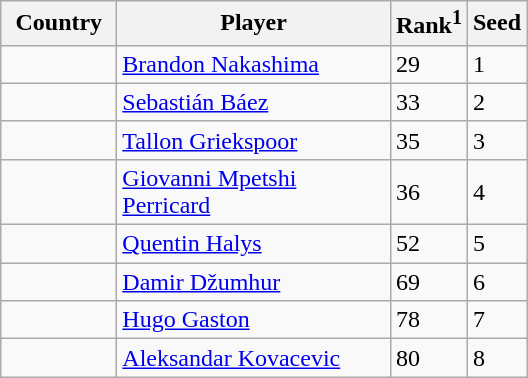<table class="sortable wikitable">
<tr>
<th width="70">Country</th>
<th width="175">Player</th>
<th>Rank<sup>1</sup></th>
<th>Seed</th>
</tr>
<tr>
<td></td>
<td><a href='#'>Brandon Nakashima</a></td>
<td>29</td>
<td>1</td>
</tr>
<tr>
<td></td>
<td><a href='#'>Sebastián Báez</a></td>
<td>33</td>
<td>2</td>
</tr>
<tr>
<td></td>
<td><a href='#'>Tallon Griekspoor</a></td>
<td>35</td>
<td>3</td>
</tr>
<tr>
<td></td>
<td><a href='#'>Giovanni Mpetshi Perricard</a></td>
<td>36</td>
<td>4</td>
</tr>
<tr>
<td></td>
<td><a href='#'>Quentin Halys</a></td>
<td>52</td>
<td>5</td>
</tr>
<tr>
<td></td>
<td><a href='#'>Damir Džumhur</a></td>
<td>69</td>
<td>6</td>
</tr>
<tr>
<td></td>
<td><a href='#'>Hugo Gaston</a></td>
<td>78</td>
<td>7</td>
</tr>
<tr>
<td></td>
<td><a href='#'>Aleksandar Kovacevic</a></td>
<td>80</td>
<td>8</td>
</tr>
</table>
